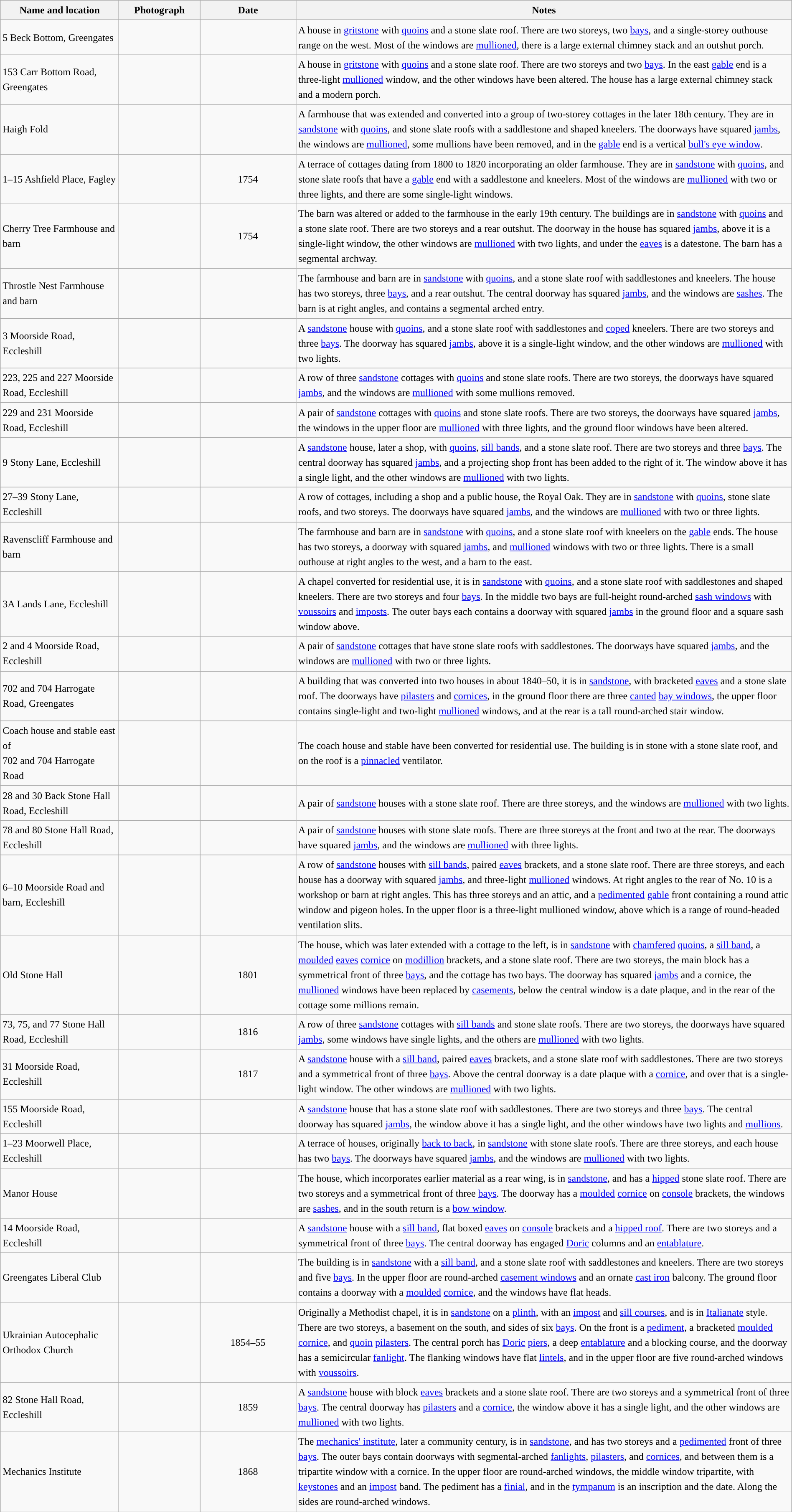<table class="wikitable sortable plainrowheaders" style="width:100%;border:0px;text-align:left;line-height:150%;">
<tr>
<th scope="col"  style="width:150px">Name and location</th>
<th scope="col"  style="width:100px" class="unsortable">Photograph</th>
<th scope="col"  style="width:120px">Date</th>
<th scope="col"  style="width:650px" class="unsortable">Notes</th>
</tr>
<tr>
<td>5 Beck Bottom, Greengates<br><small></small></td>
<td></td>
<td align="center"></td>
<td>A house in <a href='#'>gritstone</a> with <a href='#'>quoins</a> and a stone slate roof.  There are two storeys, two <a href='#'>bays</a>, and a single-storey outhouse range on the west.  Most of the windows are <a href='#'>mullioned</a>, there is a large external chimney stack and an outshut porch.</td>
</tr>
<tr>
<td>153 Carr Bottom Road, Greengates<br><small></small></td>
<td></td>
<td align="center"></td>
<td>A house in <a href='#'>gritstone</a> with <a href='#'>quoins</a> and a stone slate roof.  There are two storeys and two <a href='#'>bays</a>.  In the east <a href='#'>gable</a> end is a three-light <a href='#'>mullioned</a> window, and the other windows have been altered.  The house has a large external chimney stack and a modern porch.</td>
</tr>
<tr>
<td>Haigh Fold<br><small></small></td>
<td></td>
<td align="center"></td>
<td>A farmhouse that was extended and converted into a group of two-storey cottages in the later 18th century.  They are in <a href='#'>sandstone</a> with <a href='#'>quoins</a>, and stone slate roofs with a saddlestone and shaped kneelers.  The doorways have squared <a href='#'>jambs</a>, the windows are <a href='#'>mullioned</a>, some mullions have been removed, and in the <a href='#'>gable</a> end is a vertical <a href='#'>bull's eye window</a>.</td>
</tr>
<tr>
<td>1–15 Ashfield Place, Fagley<br><small></small></td>
<td></td>
<td align="center">1754</td>
<td>A terrace of cottages dating from 1800 to 1820 incorporating an older farmhouse.  They are in <a href='#'>sandstone</a> with <a href='#'>quoins</a>, and stone slate roofs that have a <a href='#'>gable</a> end with a saddlestone and kneelers.  Most of the windows are <a href='#'>mullioned</a> with two or three lights, and there are some single-light windows.</td>
</tr>
<tr>
<td>Cherry Tree Farmhouse and barn<br><small></small></td>
<td></td>
<td align="center">1754</td>
<td>The barn was altered or added to the farmhouse in the early 19th century.  The buildings are in <a href='#'>sandstone</a> with <a href='#'>quoins</a> and a stone slate roof.  There are two storeys and a rear outshut.  The doorway in the house has squared <a href='#'>jambs</a>, above it is a single-light window, the other windows are <a href='#'>mullioned</a> with two lights, and under the <a href='#'>eaves</a> is a datestone.  The barn has a segmental archway.</td>
</tr>
<tr>
<td>Throstle Nest Farmhouse and barn<br><small></small></td>
<td></td>
<td align="center"></td>
<td>The farmhouse and barn are in <a href='#'>sandstone</a> with <a href='#'>quoins</a>, and a stone slate roof with saddlestones and kneelers.  The house has two storeys, three <a href='#'>bays</a>, and a rear outshut.  The central doorway has squared <a href='#'>jambs</a>, and the windows are <a href='#'>sashes</a>.  The barn is at right angles, and contains a segmental arched entry.</td>
</tr>
<tr>
<td>3 Moorside Road, Eccleshill<br><small></small></td>
<td></td>
<td align="center"></td>
<td>A <a href='#'>sandstone</a> house with <a href='#'>quoins</a>, and a stone slate roof with saddlestones and <a href='#'>coped</a> kneelers.  There are two storeys and three <a href='#'>bays</a>.  The doorway has squared <a href='#'>jambs</a>, above it is a single-light window, and the other windows are <a href='#'>mullioned</a> with two lights.</td>
</tr>
<tr>
<td>223, 225 and 227 Moorside Road, Eccleshill<br><small></small></td>
<td></td>
<td align="center"></td>
<td>A row of three <a href='#'>sandstone</a> cottages with <a href='#'>quoins</a> and stone slate roofs.  There are two storeys, the doorways have squared <a href='#'>jambs</a>, and the windows are <a href='#'>mullioned</a> with some mullions removed.</td>
</tr>
<tr>
<td>229 and 231 Moorside Road, Eccleshill<br><small></small></td>
<td></td>
<td align="center"></td>
<td>A pair of <a href='#'>sandstone</a> cottages with <a href='#'>quoins</a> and stone slate roofs.  There are two storeys, the doorways have squared <a href='#'>jambs</a>, the windows in the upper floor are <a href='#'>mullioned</a> with three lights, and the ground floor windows have been altered.</td>
</tr>
<tr>
<td>9 Stony Lane, Eccleshill<br><small></small></td>
<td></td>
<td align="center"></td>
<td>A <a href='#'>sandstone</a> house, later a shop, with <a href='#'>quoins</a>, <a href='#'>sill bands</a>, and a stone slate roof.  There are two storeys and three <a href='#'>bays</a>.  The central doorway has squared <a href='#'>jambs</a>, and a projecting shop front has been added to the right of it.  The window above it has a single light, and the other windows are <a href='#'>mullioned</a> with two lights.</td>
</tr>
<tr>
<td>27–39 Stony Lane, Eccleshill<br><small></small></td>
<td></td>
<td align="center"></td>
<td>A row of cottages, including a shop and a public house, the Royal Oak.  They are in <a href='#'>sandstone</a> with <a href='#'>quoins</a>, stone slate roofs, and two storeys.  The doorways have squared <a href='#'>jambs</a>, and the windows are <a href='#'>mullioned</a> with two or three lights.</td>
</tr>
<tr>
<td>Ravenscliff Farmhouse and barn<br><small></small></td>
<td></td>
<td align="center"></td>
<td>The farmhouse and barn are in <a href='#'>sandstone</a> with <a href='#'>quoins</a>, and a stone slate roof with kneelers on the <a href='#'>gable</a> ends.  The house has two storeys, a doorway with squared <a href='#'>jambs</a>, and <a href='#'>mullioned</a> windows with two or three lights.  There is a small outhouse at right angles to the west, and a barn to the east.</td>
</tr>
<tr>
<td>3A Lands Lane, Eccleshill<br><small></small></td>
<td></td>
<td align="center"></td>
<td>A chapel converted for residential use, it is in <a href='#'>sandstone</a> with <a href='#'>quoins</a>, and a stone slate roof with saddlestones and shaped kneelers.  There are two storeys and four <a href='#'>bays</a>.  In the middle two bays are full-height round-arched <a href='#'>sash windows</a> with <a href='#'>voussoirs</a> and <a href='#'>imposts</a>.  The outer bays each contains a doorway with squared <a href='#'>jambs</a> in the ground floor and a square sash window above.</td>
</tr>
<tr>
<td>2 and 4 Moorside Road, Eccleshill<br><small></small></td>
<td></td>
<td align="center"></td>
<td>A pair of <a href='#'>sandstone</a> cottages that have stone slate roofs with saddlestones.  The doorways have squared <a href='#'>jambs</a>, and the windows are <a href='#'>mullioned</a> with two or three lights.</td>
</tr>
<tr>
<td>702 and 704 Harrogate Road, Greengates<br><small></small></td>
<td></td>
<td align="center"></td>
<td>A building that was converted into two houses in about 1840–50, it is in <a href='#'>sandstone</a>, with bracketed <a href='#'>eaves</a> and a stone slate roof.  The doorways have <a href='#'>pilasters</a> and <a href='#'>cornices</a>, in the ground floor there are three <a href='#'>canted</a> <a href='#'>bay windows</a>, the upper floor contains single-light and two-light <a href='#'>mullioned</a> windows, and at the rear is a tall round-arched stair window.</td>
</tr>
<tr>
<td>Coach house and stable east of<br>702 and 704 Harrogate Road<br><small></small></td>
<td></td>
<td align="center"></td>
<td>The coach house and stable have been converted for residential use.  The building is in stone with a stone slate roof, and on the roof is a <a href='#'>pinnacled</a> ventilator.</td>
</tr>
<tr>
<td>28 and 30 Back Stone Hall Road, Eccleshill<br><small></small></td>
<td></td>
<td align="center"></td>
<td>A pair of <a href='#'>sandstone</a> houses with a stone slate roof.  There are three storeys, and the windows are <a href='#'>mullioned</a> with two lights.</td>
</tr>
<tr>
<td>78 and 80 Stone Hall Road, Eccleshill<br><small></small></td>
<td></td>
<td align="center"></td>
<td>A pair of <a href='#'>sandstone</a> houses with stone slate roofs.  There are three storeys at the front and two at the rear.  The doorways have squared <a href='#'>jambs</a>, and the windows are <a href='#'>mullioned</a> with three lights.</td>
</tr>
<tr>
<td>6–10 Moorside Road and barn, Eccleshill<br><small></small></td>
<td></td>
<td align="center"></td>
<td>A row of <a href='#'>sandstone</a> houses with <a href='#'>sill bands</a>, paired <a href='#'>eaves</a> brackets, and a stone slate roof.  There are three storeys, and each house has a doorway with squared <a href='#'>jambs</a>, and three-light <a href='#'>mullioned</a> windows.  At right angles to the rear of No. 10 is a workshop or barn at right angles.  This has three storeys and an attic, and a <a href='#'>pedimented</a> <a href='#'>gable</a> front containing a round attic window and pigeon holes.  In the upper floor is a three-light mullioned window, above which is a range of round-headed ventilation slits.</td>
</tr>
<tr>
<td>Old Stone Hall<br><small></small></td>
<td></td>
<td align="center">1801</td>
<td>The house, which was later extended with a cottage to the left, is in <a href='#'>sandstone</a> with <a href='#'>chamfered</a> <a href='#'>quoins</a>, a <a href='#'>sill band</a>, a <a href='#'>moulded</a> <a href='#'>eaves</a> <a href='#'>cornice</a> on <a href='#'>modillion</a> brackets, and a stone slate roof.  There are two storeys, the main block has a symmetrical front of three <a href='#'>bays</a>, and the cottage has two bays.  The doorway has squared <a href='#'>jambs</a> and a cornice, the <a href='#'>mullioned</a> windows have been replaced by <a href='#'>casements</a>, below the central window is a date plaque, and in the rear of the cottage some millions remain.</td>
</tr>
<tr>
<td>73, 75, and 77 Stone Hall Road, Eccleshill<br><small></small></td>
<td></td>
<td align="center">1816</td>
<td>A row of three <a href='#'>sandstone</a> cottages with <a href='#'>sill bands</a> and stone slate roofs.  There are two storeys, the doorways have squared <a href='#'>jambs</a>, some windows have single lights, and the others are <a href='#'>mullioned</a> with two lights.</td>
</tr>
<tr>
<td>31 Moorside Road, Eccleshill<br><small></small></td>
<td></td>
<td align="center">1817</td>
<td>A <a href='#'>sandstone</a> house with a <a href='#'>sill band</a>, paired <a href='#'>eaves</a> brackets, and a stone slate roof with saddlestones.  There are two storeys and a symmetrical front of three <a href='#'>bays</a>.  Above the central doorway is a date plaque with a <a href='#'>cornice</a>, and over that is a single-light window.  The other windows are <a href='#'>mullioned</a> with two lights.</td>
</tr>
<tr>
<td>155 Moorside Road, Eccleshill<br><small></small></td>
<td></td>
<td align="center"></td>
<td>A <a href='#'>sandstone</a> house that has a stone slate roof with saddlestones.  There are two storeys and three <a href='#'>bays</a>.  The central doorway has squared <a href='#'>jambs</a>, the window above it has a single light, and the other windows have two lights and <a href='#'>mullions</a>.</td>
</tr>
<tr>
<td>1–23 Moorwell Place, Eccleshill<br><small></small></td>
<td></td>
<td align="center"></td>
<td>A terrace of houses, originally <a href='#'>back to back</a>, in <a href='#'>sandstone</a> with stone slate roofs.  There are three storeys, and each house has two <a href='#'>bays</a>.  The doorways have squared <a href='#'>jambs</a>, and the windows are <a href='#'>mullioned</a> with two lights.</td>
</tr>
<tr>
<td>Manor House<br><small></small></td>
<td></td>
<td align="center"></td>
<td>The house, which incorporates earlier material as a rear wing, is in <a href='#'>sandstone</a>, and has a <a href='#'>hipped</a> stone slate roof.  There are two storeys and a symmetrical front of three <a href='#'>bays</a>.  The doorway has a <a href='#'>moulded</a> <a href='#'>cornice</a> on <a href='#'>console</a> brackets, the windows are <a href='#'>sashes</a>, and in the south return is a <a href='#'>bow window</a>.</td>
</tr>
<tr>
<td>14 Moorside Road, Eccleshill<br><small></small></td>
<td></td>
<td align="center"></td>
<td>A <a href='#'>sandstone</a> house with a <a href='#'>sill band</a>, flat boxed <a href='#'>eaves</a> on <a href='#'>console</a> brackets and a <a href='#'>hipped roof</a>. There are two storeys and a symmetrical front of three <a href='#'>bays</a>.  The central doorway has engaged <a href='#'>Doric</a> columns and an <a href='#'>entablature</a>.</td>
</tr>
<tr>
<td>Greengates Liberal Club<br><small></small></td>
<td></td>
<td align="center"></td>
<td>The building is in <a href='#'>sandstone</a> with a <a href='#'>sill band</a>, and a stone slate roof with saddlestones and kneelers.  There are two storeys and five <a href='#'>bays</a>.  In the upper floor are round-arched <a href='#'>casement windows</a> and an ornate <a href='#'>cast iron</a> balcony.  The ground floor contains a doorway with a <a href='#'>moulded</a> <a href='#'>cornice</a>, and the windows have flat heads.</td>
</tr>
<tr>
<td>Ukrainian Autocephalic Orthodox Church<br><small></small></td>
<td></td>
<td align="center">1854–55</td>
<td>Originally a Methodist chapel, it is in <a href='#'>sandstone</a> on a <a href='#'>plinth</a>, with an <a href='#'>impost</a> and <a href='#'>sill courses</a>, and is in <a href='#'>Italianate</a> style.  There are two storeys, a basement on the south, and sides of six <a href='#'>bays</a>.  On the front is a <a href='#'>pediment</a>, a bracketed <a href='#'>moulded</a> <a href='#'>cornice</a>, and <a href='#'>quoin</a> <a href='#'>pilasters</a>.  The central porch has <a href='#'>Doric</a> <a href='#'>piers</a>, a deep <a href='#'>entablature</a> and a blocking course, and the doorway has a semicircular <a href='#'>fanlight</a>.  The flanking windows have flat <a href='#'>lintels</a>, and in the upper floor are five round-arched windows with <a href='#'>voussoirs</a>.</td>
</tr>
<tr>
<td>82 Stone Hall Road, Eccleshill<br><small></small></td>
<td></td>
<td align="center">1859</td>
<td>A <a href='#'>sandstone</a> house with block <a href='#'>eaves</a> brackets and a stone slate roof.  There are two storeys and a symmetrical front of three <a href='#'>bays</a>.  The central doorway has <a href='#'>pilasters</a> and a <a href='#'>cornice</a>, the window above it has a single light, and the other windows are <a href='#'>mullioned</a> with two lights.</td>
</tr>
<tr>
<td>Mechanics Institute<br><small></small></td>
<td></td>
<td align="center">1868</td>
<td>The <a href='#'>mechanics' institute</a>, later a community century, is in <a href='#'>sandstone</a>, and has two storeys and a <a href='#'>pedimented</a> front of three <a href='#'>bays</a>.  The outer bays contain doorways with segmental-arched <a href='#'>fanlights</a>, <a href='#'>pilasters</a>, and <a href='#'>cornices</a>, and between them is a tripartite window with a cornice.  In the upper floor are round-arched windows, the middle window tripartite, with <a href='#'>keystones</a> and an <a href='#'>impost</a> band.  The pediment has a <a href='#'>finial</a>, and in the <a href='#'>tympanum</a> is an inscription and the date.  Along the sides are round-arched windows.</td>
</tr>
<tr>
</tr>
</table>
